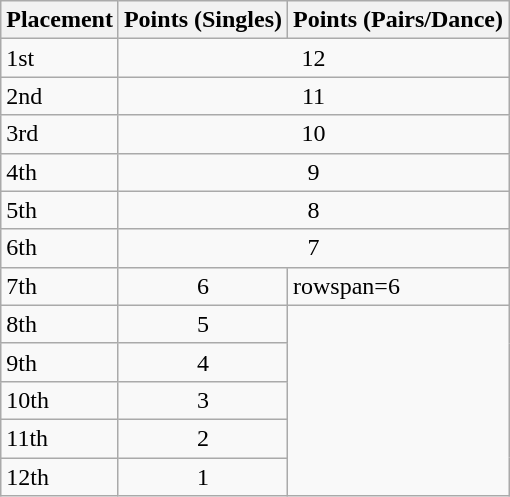<table class="wikitable">
<tr>
<th>Placement</th>
<th>Points (Singles)</th>
<th>Points (Pairs/Dance)</th>
</tr>
<tr>
<td>1st</td>
<td align=center colspan=2>12</td>
</tr>
<tr>
<td>2nd</td>
<td align=center colspan=2>11</td>
</tr>
<tr>
<td>3rd</td>
<td align=center colspan=2>10</td>
</tr>
<tr>
<td>4th</td>
<td align=center colspan=2>9</td>
</tr>
<tr>
<td>5th</td>
<td align=center colspan=2>8</td>
</tr>
<tr>
<td>6th</td>
<td align=center colspan=2>7</td>
</tr>
<tr>
<td>7th</td>
<td align=center>6</td>
<td>rowspan=6 </td>
</tr>
<tr>
<td>8th</td>
<td align=center>5</td>
</tr>
<tr>
<td>9th</td>
<td align=center>4</td>
</tr>
<tr>
<td>10th</td>
<td align=center>3</td>
</tr>
<tr>
<td>11th</td>
<td align=center>2</td>
</tr>
<tr>
<td>12th</td>
<td align=center>1</td>
</tr>
</table>
